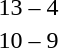<table style="text-align:center">
<tr>
<th width=200></th>
<th width=100></th>
<th width=200></th>
</tr>
<tr>
<td align=right><strong></strong></td>
<td>13 – 4</td>
<td align=left></td>
</tr>
<tr>
<td align=right><strong></strong></td>
<td>10 – 9</td>
<td align=left></td>
</tr>
</table>
